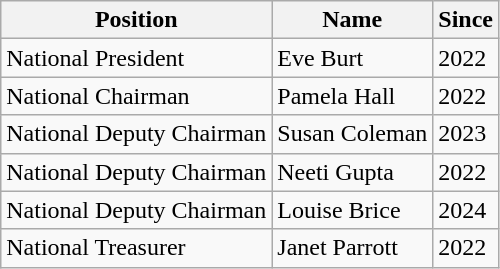<table class="wikitable">
<tr>
<th>Position</th>
<th>Name</th>
<th>Since</th>
</tr>
<tr>
<td>National President</td>
<td>Eve Burt</td>
<td>2022</td>
</tr>
<tr>
<td>National Chairman</td>
<td>Pamela Hall</td>
<td>2022</td>
</tr>
<tr>
<td>National Deputy Chairman</td>
<td>Susan Coleman</td>
<td>2023</td>
</tr>
<tr>
<td>National Deputy Chairman</td>
<td>Neeti Gupta</td>
<td>2022</td>
</tr>
<tr>
<td>National Deputy Chairman</td>
<td>Louise Brice</td>
<td>2024</td>
</tr>
<tr>
<td>National Treasurer</td>
<td>Janet Parrott</td>
<td>2022</td>
</tr>
</table>
